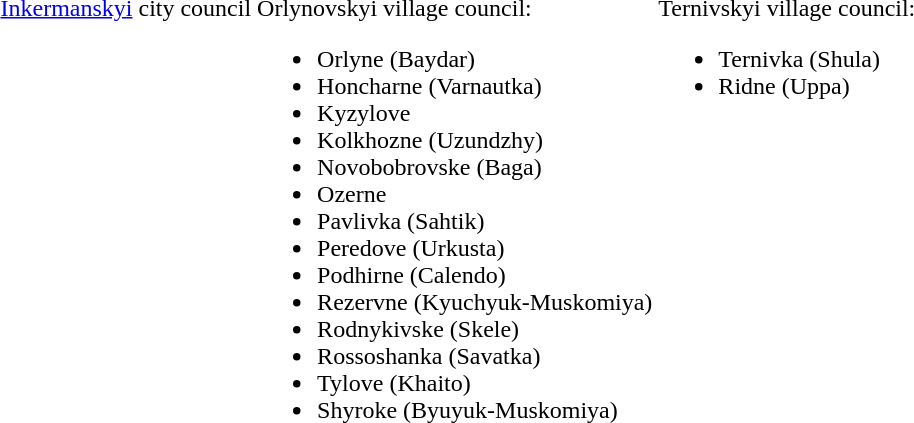<table>
<tr>
<td style="vertical-align: top"><a href='#'>Inkermanskyi</a> city council</td>
<td style="vertical-align: top">Orlynovskyi village council:<br><ul><li>Orlyne (Baydar)</li><li>Honcharne (Varnautka)</li><li>Kyzylove</li><li>Kolkhozne (Uzundzhy)</li><li>Novobobrovske (Baga)</li><li>Ozerne</li><li>Pavlivka (Sahtik)</li><li>Peredove (Urkusta)</li><li>Podhirne (Calendo)</li><li>Rezervne (Kyuchyuk-Muskomiya)</li><li>Rodnykivske (Skele)</li><li>Rossoshanka (Savatka)</li><li>Tylove (Khaito)</li><li>Shyroke (Byuyuk-Muskomiya)</li></ul></td>
<td style="vertical-align: top">Ternivskyi village council:<br><ul><li>Ternivka (Shula)</li><li>Ridne (Uppa)</li></ul></td>
</tr>
</table>
